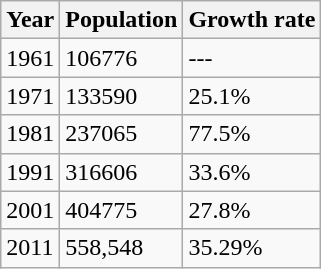<table class="wikitable sortable">
<tr>
<th>Year</th>
<th>Population</th>
<th>Growth rate</th>
</tr>
<tr>
<td>1961</td>
<td>106776</td>
<td>---</td>
</tr>
<tr>
<td>1971</td>
<td>133590</td>
<td>25.1%</td>
</tr>
<tr>
<td>1981</td>
<td>237065</td>
<td>77.5%</td>
</tr>
<tr>
<td>1991</td>
<td>316606</td>
<td>33.6%</td>
</tr>
<tr>
<td>2001</td>
<td>404775</td>
<td>27.8%</td>
</tr>
<tr>
<td>2011</td>
<td>558,548</td>
<td>35.29%</td>
</tr>
</table>
